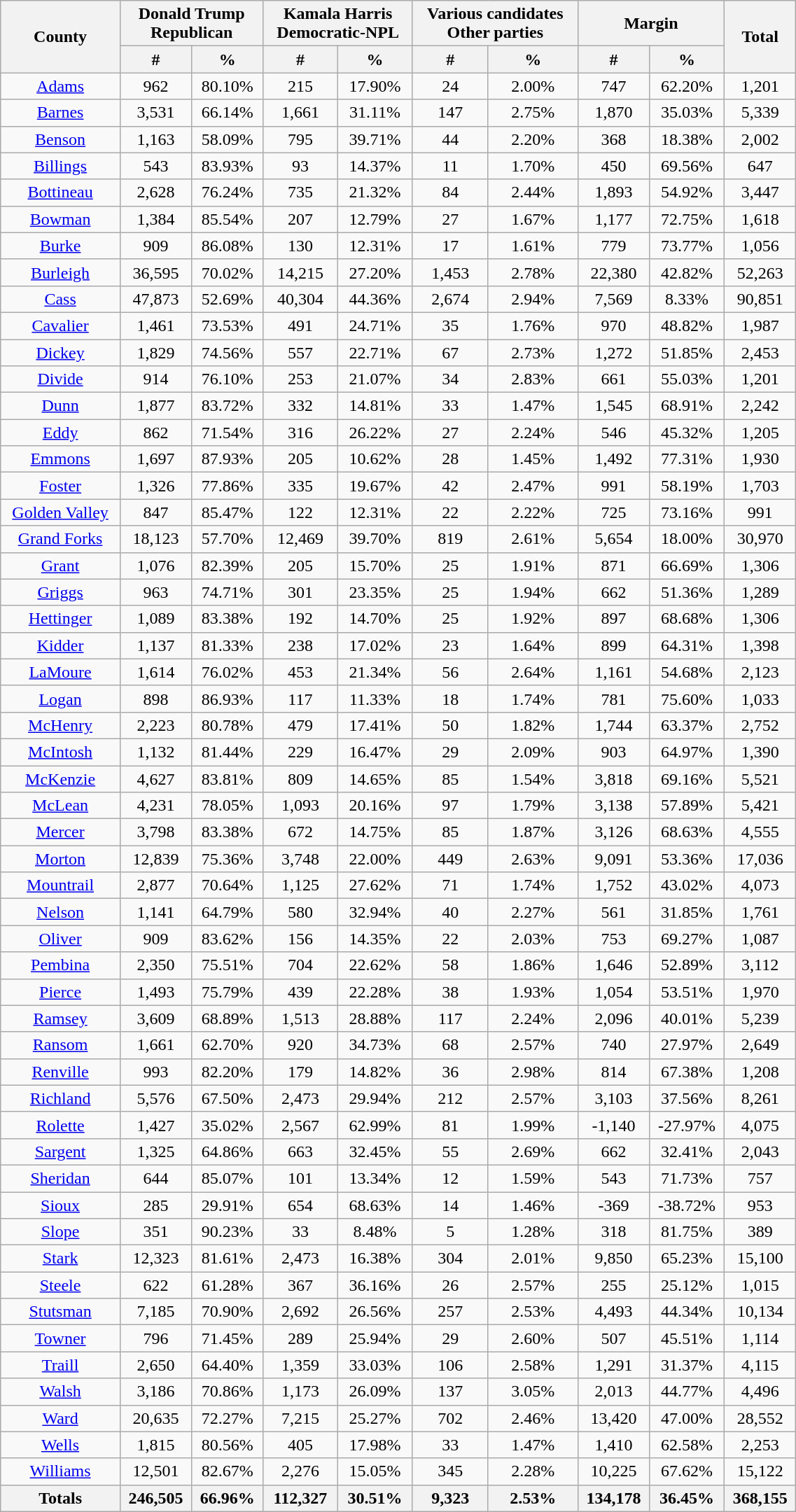<table width="60%" class="wikitable sortable">
<tr>
<th rowspan="2">County</th>
<th colspan="2">Donald Trump<br>Republican</th>
<th colspan="2">Kamala Harris<br>Democratic-NPL</th>
<th colspan="2">Various candidates<br>Other parties</th>
<th colspan="2">Margin</th>
<th rowspan="2">Total</th>
</tr>
<tr>
<th style="text-align:center;" data-sort-type="number">#</th>
<th style="text-align:center;" data-sort-type="number">%</th>
<th style="text-align:center;" data-sort-type="number">#</th>
<th style="text-align:center;" data-sort-type="number">%</th>
<th style="text-align:center;" data-sort-type="number">#</th>
<th style="text-align:center;" data-sort-type="number">%</th>
<th style="text-align:center;" data-sort-type="number">#</th>
<th style="text-align:center;" data-sort-type="number">%</th>
</tr>
<tr style="text-align:center;">
<td><a href='#'>Adams</a></td>
<td>962</td>
<td>80.10%</td>
<td>215</td>
<td>17.90%</td>
<td>24</td>
<td>2.00%</td>
<td>747</td>
<td>62.20%</td>
<td>1,201</td>
</tr>
<tr style="text-align:center;">
<td><a href='#'>Barnes</a></td>
<td>3,531</td>
<td>66.14%</td>
<td>1,661</td>
<td>31.11%</td>
<td>147</td>
<td>2.75%</td>
<td>1,870</td>
<td>35.03%</td>
<td>5,339</td>
</tr>
<tr style="text-align:center;">
<td><a href='#'>Benson</a></td>
<td>1,163</td>
<td>58.09%</td>
<td>795</td>
<td>39.71%</td>
<td>44</td>
<td>2.20%</td>
<td>368</td>
<td>18.38%</td>
<td>2,002</td>
</tr>
<tr style="text-align:center;">
<td><a href='#'>Billings</a></td>
<td>543</td>
<td>83.93%</td>
<td>93</td>
<td>14.37%</td>
<td>11</td>
<td>1.70%</td>
<td>450</td>
<td>69.56%</td>
<td>647</td>
</tr>
<tr style="text-align:center;">
<td><a href='#'>Bottineau</a></td>
<td>2,628</td>
<td>76.24%</td>
<td>735</td>
<td>21.32%</td>
<td>84</td>
<td>2.44%</td>
<td>1,893</td>
<td>54.92%</td>
<td>3,447</td>
</tr>
<tr style="text-align:center;">
<td><a href='#'>Bowman</a></td>
<td>1,384</td>
<td>85.54%</td>
<td>207</td>
<td>12.79%</td>
<td>27</td>
<td>1.67%</td>
<td>1,177</td>
<td>72.75%</td>
<td>1,618</td>
</tr>
<tr style="text-align:center;">
<td><a href='#'>Burke</a></td>
<td>909</td>
<td>86.08%</td>
<td>130</td>
<td>12.31%</td>
<td>17</td>
<td>1.61%</td>
<td>779</td>
<td>73.77%</td>
<td>1,056</td>
</tr>
<tr style="text-align:center;">
<td><a href='#'>Burleigh</a></td>
<td>36,595</td>
<td>70.02%</td>
<td>14,215</td>
<td>27.20%</td>
<td>1,453</td>
<td>2.78%</td>
<td>22,380</td>
<td>42.82%</td>
<td>52,263</td>
</tr>
<tr style="text-align:center;">
<td><a href='#'>Cass</a></td>
<td>47,873</td>
<td>52.69%</td>
<td>40,304</td>
<td>44.36%</td>
<td>2,674</td>
<td>2.94%</td>
<td>7,569</td>
<td>8.33%</td>
<td>90,851</td>
</tr>
<tr style="text-align:center;">
<td><a href='#'>Cavalier</a></td>
<td>1,461</td>
<td>73.53%</td>
<td>491</td>
<td>24.71%</td>
<td>35</td>
<td>1.76%</td>
<td>970</td>
<td>48.82%</td>
<td>1,987</td>
</tr>
<tr style="text-align:center;">
<td><a href='#'>Dickey</a></td>
<td>1,829</td>
<td>74.56%</td>
<td>557</td>
<td>22.71%</td>
<td>67</td>
<td>2.73%</td>
<td>1,272</td>
<td>51.85%</td>
<td>2,453</td>
</tr>
<tr style="text-align:center;">
<td><a href='#'>Divide</a></td>
<td>914</td>
<td>76.10%</td>
<td>253</td>
<td>21.07%</td>
<td>34</td>
<td>2.83%</td>
<td>661</td>
<td>55.03%</td>
<td>1,201</td>
</tr>
<tr style="text-align:center;">
<td><a href='#'>Dunn</a></td>
<td>1,877</td>
<td>83.72%</td>
<td>332</td>
<td>14.81%</td>
<td>33</td>
<td>1.47%</td>
<td>1,545</td>
<td>68.91%</td>
<td>2,242</td>
</tr>
<tr style="text-align:center;">
<td><a href='#'>Eddy</a></td>
<td>862</td>
<td>71.54%</td>
<td>316</td>
<td>26.22%</td>
<td>27</td>
<td>2.24%</td>
<td>546</td>
<td>45.32%</td>
<td>1,205</td>
</tr>
<tr style="text-align:center;">
<td><a href='#'>Emmons</a></td>
<td>1,697</td>
<td>87.93%</td>
<td>205</td>
<td>10.62%</td>
<td>28</td>
<td>1.45%</td>
<td>1,492</td>
<td>77.31%</td>
<td>1,930</td>
</tr>
<tr style="text-align:center;">
<td><a href='#'>Foster</a></td>
<td>1,326</td>
<td>77.86%</td>
<td>335</td>
<td>19.67%</td>
<td>42</td>
<td>2.47%</td>
<td>991</td>
<td>58.19%</td>
<td>1,703</td>
</tr>
<tr style="text-align:center;">
<td><a href='#'>Golden Valley</a></td>
<td>847</td>
<td>85.47%</td>
<td>122</td>
<td>12.31%</td>
<td>22</td>
<td>2.22%</td>
<td>725</td>
<td>73.16%</td>
<td>991</td>
</tr>
<tr style="text-align:center;">
<td><a href='#'>Grand Forks</a></td>
<td>18,123</td>
<td>57.70%</td>
<td>12,469</td>
<td>39.70%</td>
<td>819</td>
<td>2.61%</td>
<td>5,654</td>
<td>18.00%</td>
<td>30,970</td>
</tr>
<tr style="text-align:center;">
<td><a href='#'>Grant</a></td>
<td>1,076</td>
<td>82.39%</td>
<td>205</td>
<td>15.70%</td>
<td>25</td>
<td>1.91%</td>
<td>871</td>
<td>66.69%</td>
<td>1,306</td>
</tr>
<tr style="text-align:center;">
<td><a href='#'>Griggs</a></td>
<td>963</td>
<td>74.71%</td>
<td>301</td>
<td>23.35%</td>
<td>25</td>
<td>1.94%</td>
<td>662</td>
<td>51.36%</td>
<td>1,289</td>
</tr>
<tr style="text-align:center;">
<td><a href='#'>Hettinger</a></td>
<td>1,089</td>
<td>83.38%</td>
<td>192</td>
<td>14.70%</td>
<td>25</td>
<td>1.92%</td>
<td>897</td>
<td>68.68%</td>
<td>1,306</td>
</tr>
<tr style="text-align:center;">
<td><a href='#'>Kidder</a></td>
<td>1,137</td>
<td>81.33%</td>
<td>238</td>
<td>17.02%</td>
<td>23</td>
<td>1.64%</td>
<td>899</td>
<td>64.31%</td>
<td>1,398</td>
</tr>
<tr style="text-align:center;">
<td><a href='#'>LaMoure</a></td>
<td>1,614</td>
<td>76.02%</td>
<td>453</td>
<td>21.34%</td>
<td>56</td>
<td>2.64%</td>
<td>1,161</td>
<td>54.68%</td>
<td>2,123</td>
</tr>
<tr style="text-align:center;">
<td><a href='#'>Logan</a></td>
<td>898</td>
<td>86.93%</td>
<td>117</td>
<td>11.33%</td>
<td>18</td>
<td>1.74%</td>
<td>781</td>
<td>75.60%</td>
<td>1,033</td>
</tr>
<tr style="text-align:center;">
<td><a href='#'>McHenry</a></td>
<td>2,223</td>
<td>80.78%</td>
<td>479</td>
<td>17.41%</td>
<td>50</td>
<td>1.82%</td>
<td>1,744</td>
<td>63.37%</td>
<td>2,752</td>
</tr>
<tr style="text-align:center;">
<td><a href='#'>McIntosh</a></td>
<td>1,132</td>
<td>81.44%</td>
<td>229</td>
<td>16.47%</td>
<td>29</td>
<td>2.09%</td>
<td>903</td>
<td>64.97%</td>
<td>1,390</td>
</tr>
<tr style="text-align:center;">
<td><a href='#'>McKenzie</a></td>
<td>4,627</td>
<td>83.81%</td>
<td>809</td>
<td>14.65%</td>
<td>85</td>
<td>1.54%</td>
<td>3,818</td>
<td>69.16%</td>
<td>5,521</td>
</tr>
<tr style="text-align:center;">
<td><a href='#'>McLean</a></td>
<td>4,231</td>
<td>78.05%</td>
<td>1,093</td>
<td>20.16%</td>
<td>97</td>
<td>1.79%</td>
<td>3,138</td>
<td>57.89%</td>
<td>5,421</td>
</tr>
<tr style="text-align:center;">
<td><a href='#'>Mercer</a></td>
<td>3,798</td>
<td>83.38%</td>
<td>672</td>
<td>14.75%</td>
<td>85</td>
<td>1.87%</td>
<td>3,126</td>
<td>68.63%</td>
<td>4,555</td>
</tr>
<tr style="text-align:center;">
<td><a href='#'>Morton</a></td>
<td>12,839</td>
<td>75.36%</td>
<td>3,748</td>
<td>22.00%</td>
<td>449</td>
<td>2.63%</td>
<td>9,091</td>
<td>53.36%</td>
<td>17,036</td>
</tr>
<tr style="text-align:center;">
<td><a href='#'>Mountrail</a></td>
<td>2,877</td>
<td>70.64%</td>
<td>1,125</td>
<td>27.62%</td>
<td>71</td>
<td>1.74%</td>
<td>1,752</td>
<td>43.02%</td>
<td>4,073</td>
</tr>
<tr style="text-align:center;">
<td><a href='#'>Nelson</a></td>
<td>1,141</td>
<td>64.79%</td>
<td>580</td>
<td>32.94%</td>
<td>40</td>
<td>2.27%</td>
<td>561</td>
<td>31.85%</td>
<td>1,761</td>
</tr>
<tr style="text-align:center;">
<td><a href='#'>Oliver</a></td>
<td>909</td>
<td>83.62%</td>
<td>156</td>
<td>14.35%</td>
<td>22</td>
<td>2.03%</td>
<td>753</td>
<td>69.27%</td>
<td>1,087</td>
</tr>
<tr style="text-align:center;">
<td><a href='#'>Pembina</a></td>
<td>2,350</td>
<td>75.51%</td>
<td>704</td>
<td>22.62%</td>
<td>58</td>
<td>1.86%</td>
<td>1,646</td>
<td>52.89%</td>
<td>3,112</td>
</tr>
<tr style="text-align:center;">
<td><a href='#'>Pierce</a></td>
<td>1,493</td>
<td>75.79%</td>
<td>439</td>
<td>22.28%</td>
<td>38</td>
<td>1.93%</td>
<td>1,054</td>
<td>53.51%</td>
<td>1,970</td>
</tr>
<tr style="text-align:center;">
<td><a href='#'>Ramsey</a></td>
<td>3,609</td>
<td>68.89%</td>
<td>1,513</td>
<td>28.88%</td>
<td>117</td>
<td>2.24%</td>
<td>2,096</td>
<td>40.01%</td>
<td>5,239</td>
</tr>
<tr style="text-align:center;">
<td><a href='#'>Ransom</a></td>
<td>1,661</td>
<td>62.70%</td>
<td>920</td>
<td>34.73%</td>
<td>68</td>
<td>2.57%</td>
<td>740</td>
<td>27.97%</td>
<td>2,649</td>
</tr>
<tr style="text-align:center;">
<td><a href='#'>Renville</a></td>
<td>993</td>
<td>82.20%</td>
<td>179</td>
<td>14.82%</td>
<td>36</td>
<td>2.98%</td>
<td>814</td>
<td>67.38%</td>
<td>1,208</td>
</tr>
<tr style="text-align:center;">
<td><a href='#'>Richland</a></td>
<td>5,576</td>
<td>67.50%</td>
<td>2,473</td>
<td>29.94%</td>
<td>212</td>
<td>2.57%</td>
<td>3,103</td>
<td>37.56%</td>
<td>8,261</td>
</tr>
<tr style="text-align:center;">
<td><a href='#'>Rolette</a></td>
<td>1,427</td>
<td>35.02%</td>
<td>2,567</td>
<td>62.99%</td>
<td>81</td>
<td>1.99%</td>
<td>-1,140</td>
<td>-27.97%</td>
<td>4,075</td>
</tr>
<tr style="text-align:center;">
<td><a href='#'>Sargent</a></td>
<td>1,325</td>
<td>64.86%</td>
<td>663</td>
<td>32.45%</td>
<td>55</td>
<td>2.69%</td>
<td>662</td>
<td>32.41%</td>
<td>2,043</td>
</tr>
<tr style="text-align:center;">
<td><a href='#'>Sheridan</a></td>
<td>644</td>
<td>85.07%</td>
<td>101</td>
<td>13.34%</td>
<td>12</td>
<td>1.59%</td>
<td>543</td>
<td>71.73%</td>
<td>757</td>
</tr>
<tr style="text-align:center;">
<td><a href='#'>Sioux</a></td>
<td>285</td>
<td>29.91%</td>
<td>654</td>
<td>68.63%</td>
<td>14</td>
<td>1.46%</td>
<td>-369</td>
<td>-38.72%</td>
<td>953</td>
</tr>
<tr style="text-align:center;">
<td><a href='#'>Slope</a></td>
<td>351</td>
<td>90.23%</td>
<td>33</td>
<td>8.48%</td>
<td>5</td>
<td>1.28%</td>
<td>318</td>
<td>81.75%</td>
<td>389</td>
</tr>
<tr style="text-align:center;">
<td><a href='#'>Stark</a></td>
<td>12,323</td>
<td>81.61%</td>
<td>2,473</td>
<td>16.38%</td>
<td>304</td>
<td>2.01%</td>
<td>9,850</td>
<td>65.23%</td>
<td>15,100</td>
</tr>
<tr style="text-align:center;">
<td><a href='#'>Steele</a></td>
<td>622</td>
<td>61.28%</td>
<td>367</td>
<td>36.16%</td>
<td>26</td>
<td>2.57%</td>
<td>255</td>
<td>25.12%</td>
<td>1,015</td>
</tr>
<tr style="text-align:center;">
<td><a href='#'>Stutsman</a></td>
<td>7,185</td>
<td>70.90%</td>
<td>2,692</td>
<td>26.56%</td>
<td>257</td>
<td>2.53%</td>
<td>4,493</td>
<td>44.34%</td>
<td>10,134</td>
</tr>
<tr style="text-align:center;">
<td><a href='#'>Towner</a></td>
<td>796</td>
<td>71.45%</td>
<td>289</td>
<td>25.94%</td>
<td>29</td>
<td>2.60%</td>
<td>507</td>
<td>45.51%</td>
<td>1,114</td>
</tr>
<tr style="text-align:center;">
<td><a href='#'>Traill</a></td>
<td>2,650</td>
<td>64.40%</td>
<td>1,359</td>
<td>33.03%</td>
<td>106</td>
<td>2.58%</td>
<td>1,291</td>
<td>31.37%</td>
<td>4,115</td>
</tr>
<tr style="text-align:center;">
<td><a href='#'>Walsh</a></td>
<td>3,186</td>
<td>70.86%</td>
<td>1,173</td>
<td>26.09%</td>
<td>137</td>
<td>3.05%</td>
<td>2,013</td>
<td>44.77%</td>
<td>4,496</td>
</tr>
<tr style="text-align:center;">
<td><a href='#'>Ward</a></td>
<td>20,635</td>
<td>72.27%</td>
<td>7,215</td>
<td>25.27%</td>
<td>702</td>
<td>2.46%</td>
<td>13,420</td>
<td>47.00%</td>
<td>28,552</td>
</tr>
<tr style="text-align:center;">
<td><a href='#'>Wells</a></td>
<td>1,815</td>
<td>80.56%</td>
<td>405</td>
<td>17.98%</td>
<td>33</td>
<td>1.47%</td>
<td>1,410</td>
<td>62.58%</td>
<td>2,253</td>
</tr>
<tr style="text-align:center;">
<td><a href='#'>Williams</a></td>
<td>12,501</td>
<td>82.67%</td>
<td>2,276</td>
<td>15.05%</td>
<td>345</td>
<td>2.28%</td>
<td>10,225</td>
<td>67.62%</td>
<td>15,122</td>
</tr>
<tr>
<th>Totals</th>
<th>246,505</th>
<th>66.96%</th>
<th>112,327</th>
<th>30.51%</th>
<th>9,323</th>
<th>2.53%</th>
<th>134,178</th>
<th>36.45%</th>
<th>368,155</th>
</tr>
</table>
